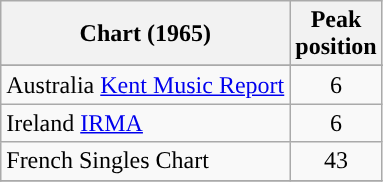<table class="wikitable plainrowheaders sortable">
<tr>
<th style="text-align:center;">Chart (1965)</th>
<th style="text-align:center;">Peak<br>position</th>
</tr>
<tr>
</tr>
<tr>
</tr>
<tr>
<td align="left">Australia <a href='#'>Kent Music Report</a></td>
<td style="text-align:center;">6</td>
</tr>
<tr>
<td align="left">Ireland <a href='#'>IRMA</a></td>
<td style="text-align:center;">6</td>
</tr>
<tr>
<td align="left">French Singles Chart</td>
<td style="text-align:center;">43</td>
</tr>
<tr>
</tr>
</table>
